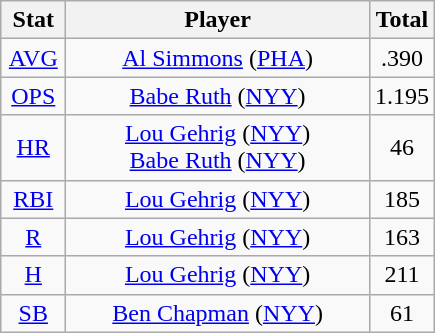<table class="wikitable" style="text-align:center;">
<tr>
<th style="width:15%;">Stat</th>
<th>Player</th>
<th style="width:15%;">Total</th>
</tr>
<tr>
<td><a href='#'>AVG</a></td>
<td><a href='#'>Al Simmons</a> (<a href='#'>PHA</a>)</td>
<td>.390</td>
</tr>
<tr>
<td><a href='#'>OPS</a></td>
<td><a href='#'>Babe Ruth</a> (<a href='#'>NYY</a>)</td>
<td>1.195</td>
</tr>
<tr>
<td><a href='#'>HR</a></td>
<td><a href='#'>Lou Gehrig</a> (<a href='#'>NYY</a>)<br><a href='#'>Babe Ruth</a> (<a href='#'>NYY</a>)</td>
<td>46</td>
</tr>
<tr>
<td><a href='#'>RBI</a></td>
<td><a href='#'>Lou Gehrig</a> (<a href='#'>NYY</a>)</td>
<td>185</td>
</tr>
<tr>
<td><a href='#'>R</a></td>
<td><a href='#'>Lou Gehrig</a> (<a href='#'>NYY</a>)</td>
<td>163</td>
</tr>
<tr>
<td><a href='#'>H</a></td>
<td><a href='#'>Lou Gehrig</a> (<a href='#'>NYY</a>)</td>
<td>211</td>
</tr>
<tr>
<td><a href='#'>SB</a></td>
<td><a href='#'>Ben Chapman</a> (<a href='#'>NYY</a>)</td>
<td>61</td>
</tr>
</table>
